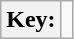<table class="wikitable">
<tr>
<th><strong>Key:</strong></th>
<td></td>
</tr>
</table>
